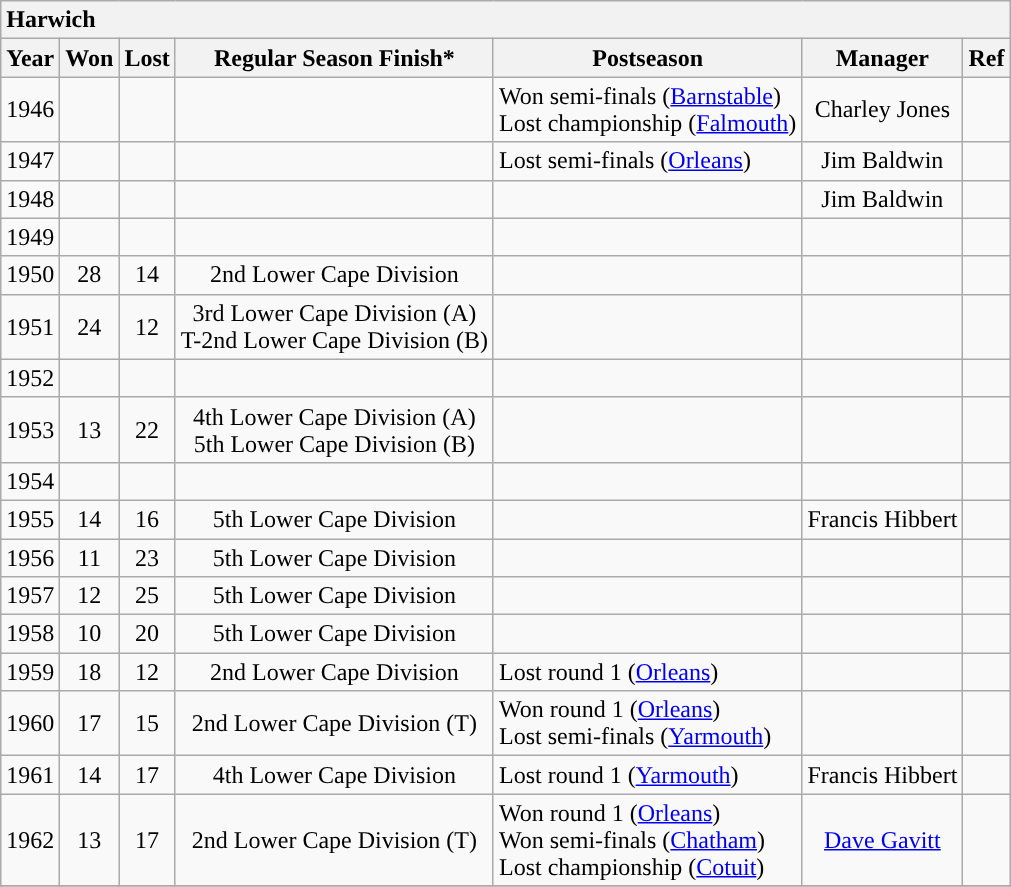<table class="wikitable" style="text-align:center">
<tr>
<th style="text-align:left" colspan="7"><strong><span>Harwich</span></strong></th>
</tr>
<tr>
<th scope="col">Year</th>
<th scope="col">Won</th>
<th scope="col">Lost</th>
<th scope="col">Regular Season Finish*</th>
<th scope="col">Postseason</th>
<th scope="col">Manager</th>
<th scope="col">Ref</th>
</tr>
<tr>
<td>1946</td>
<td></td>
<td></td>
<td></td>
<td style="text-align:left">Won semi-finals (<a href='#'>Barnstable</a>)<br>Lost championship (<a href='#'>Falmouth</a>)</td>
<td>Charley Jones</td>
<td></td>
</tr>
<tr>
<td>1947</td>
<td></td>
<td></td>
<td></td>
<td style="text-align:left">Lost semi-finals (<a href='#'>Orleans</a>)</td>
<td>Jim Baldwin</td>
<td></td>
</tr>
<tr>
<td>1948</td>
<td></td>
<td></td>
<td></td>
<td></td>
<td>Jim Baldwin</td>
<td></td>
</tr>
<tr>
<td>1949</td>
<td></td>
<td></td>
<td></td>
<td></td>
<td></td>
<td></td>
</tr>
<tr>
<td>1950</td>
<td>28</td>
<td>14</td>
<td>2nd Lower Cape Division</td>
<td></td>
<td></td>
<td></td>
</tr>
<tr>
<td>1951</td>
<td>24</td>
<td>12</td>
<td>3rd Lower Cape Division (A)<br>T-2nd Lower Cape Division (B)</td>
<td></td>
<td></td>
<td></td>
</tr>
<tr>
<td>1952</td>
<td></td>
<td></td>
<td></td>
<td></td>
<td></td>
<td></td>
</tr>
<tr>
<td>1953</td>
<td>13</td>
<td>22</td>
<td>4th Lower Cape Division (A)<br>5th Lower Cape Division (B)</td>
<td></td>
<td></td>
<td></td>
</tr>
<tr>
<td>1954</td>
<td></td>
<td></td>
<td></td>
<td></td>
<td></td>
<td></td>
</tr>
<tr>
<td>1955</td>
<td>14</td>
<td>16</td>
<td>5th Lower Cape Division</td>
<td></td>
<td>Francis Hibbert</td>
<td></td>
</tr>
<tr>
<td>1956</td>
<td>11</td>
<td>23</td>
<td>5th Lower Cape Division</td>
<td></td>
<td></td>
<td></td>
</tr>
<tr>
<td>1957</td>
<td>12</td>
<td>25</td>
<td>5th Lower Cape Division</td>
<td></td>
<td></td>
<td></td>
</tr>
<tr>
<td>1958</td>
<td>10</td>
<td>20</td>
<td>5th Lower Cape Division</td>
<td></td>
<td></td>
<td></td>
</tr>
<tr>
<td>1959</td>
<td>18</td>
<td>12</td>
<td>2nd Lower Cape Division</td>
<td style="text-align:left">Lost round 1 (<a href='#'>Orleans</a>)</td>
<td></td>
<td></td>
</tr>
<tr>
<td>1960</td>
<td>17</td>
<td>15</td>
<td>2nd Lower Cape Division (T)</td>
<td style="text-align:left">Won round 1 (<a href='#'>Orleans</a>)<br>Lost semi-finals (<a href='#'>Yarmouth</a>)</td>
<td></td>
<td></td>
</tr>
<tr>
<td>1961</td>
<td>14</td>
<td>17</td>
<td>4th Lower Cape Division</td>
<td style="text-align:left">Lost round 1 (<a href='#'>Yarmouth</a>)</td>
<td>Francis Hibbert</td>
<td></td>
</tr>
<tr>
<td>1962</td>
<td>13</td>
<td>17</td>
<td>2nd Lower Cape Division (T)</td>
<td style="text-align:left">Won round 1 (<a href='#'>Orleans</a>)<br>Won semi-finals (<a href='#'>Chatham</a>)<br>Lost championship (<a href='#'>Cotuit</a>)</td>
<td><a href='#'>Dave Gavitt</a></td>
<td></td>
</tr>
<tr>
</tr>
</table>
